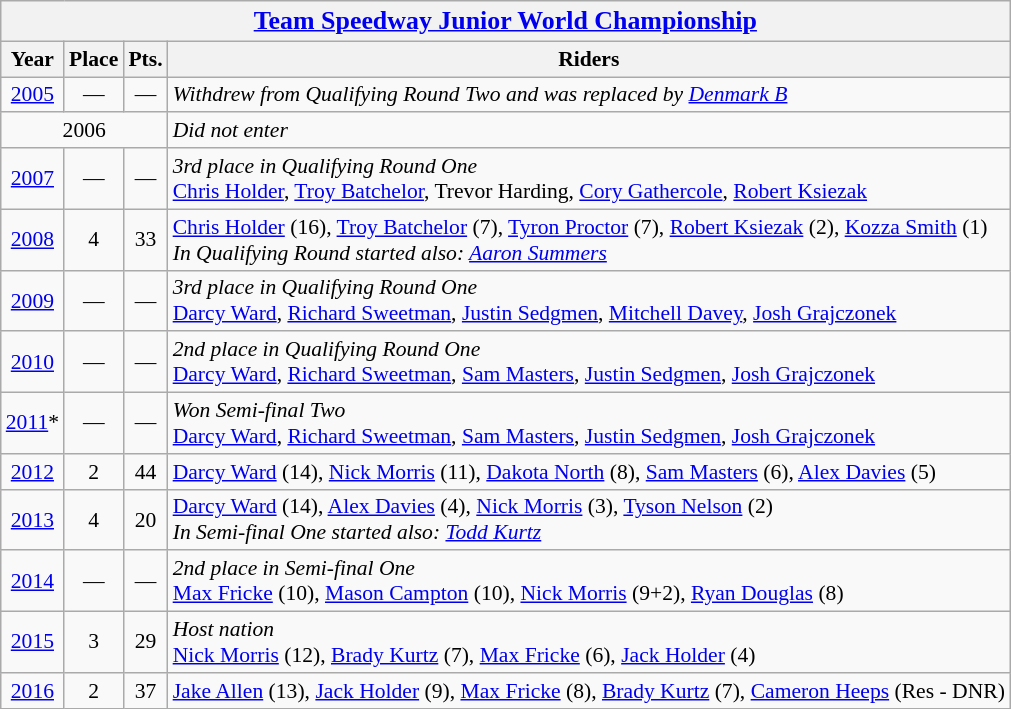<table class=wikitable style="font-size: 90%;">
<tr>
<th colspan=4><big><a href='#'>Team Speedway Junior World Championship</a></big></th>
</tr>
<tr>
<th>Year</th>
<th>Place</th>
<th>Pts.</th>
<th>Riders</th>
</tr>
<tr align=center >
<td><a href='#'>2005</a></td>
<td>—</td>
<td>—</td>
<td align=left><em>Withdrew from Qualifying Round Two and was replaced by <a href='#'>Denmark B</a></em></td>
</tr>
<tr align=center >
<td colspan=3>2006</td>
<td align=left><em>Did not enter</em></td>
</tr>
<tr align=center >
<td><a href='#'>2007</a></td>
<td>—</td>
<td>—</td>
<td align=left><em>3rd place in Qualifying Round One</em> <br> <a href='#'>Chris Holder</a>, <a href='#'>Troy Batchelor</a>, Trevor Harding, <a href='#'>Cory Gathercole</a>, <a href='#'>Robert Ksiezak</a></td>
</tr>
<tr align=center>
<td><a href='#'>2008</a></td>
<td>4</td>
<td>33</td>
<td align=left><a href='#'>Chris Holder</a> (16), <a href='#'>Troy Batchelor</a> (7), <a href='#'>Tyron Proctor</a> (7), <a href='#'>Robert Ksiezak</a> (2), <a href='#'>Kozza Smith</a> (1) <br><em>In Qualifying Round started also: <a href='#'>Aaron Summers</a></em></td>
</tr>
<tr align=center >
<td><a href='#'>2009</a></td>
<td>—</td>
<td>—</td>
<td align=left><em>3rd place in Qualifying Round One</em> <br> <a href='#'>Darcy Ward</a>, <a href='#'>Richard Sweetman</a>, <a href='#'>Justin Sedgmen</a>, <a href='#'>Mitchell Davey</a>, <a href='#'>Josh Grajczonek</a></td>
</tr>
<tr align=center >
<td><a href='#'>2010</a></td>
<td>—</td>
<td>—</td>
<td align=left><em>2nd place in Qualifying Round One</em> <br> <a href='#'>Darcy Ward</a>, <a href='#'>Richard Sweetman</a>, <a href='#'>Sam Masters</a>, <a href='#'>Justin Sedgmen</a>, <a href='#'>Josh Grajczonek</a></td>
</tr>
<tr align=center >
<td><a href='#'>2011</a>*</td>
<td>—</td>
<td>—</td>
<td align=left><em>Won Semi-final Two</em> <br> <a href='#'>Darcy Ward</a>, <a href='#'>Richard Sweetman</a>, <a href='#'>Sam Masters</a>, <a href='#'>Justin Sedgmen</a>, <a href='#'>Josh Grajczonek</a></td>
</tr>
<tr align=center>
<td><a href='#'>2012</a></td>
<td>2</td>
<td>44</td>
<td align=left><a href='#'>Darcy Ward</a> (14), <a href='#'>Nick Morris</a> (11), <a href='#'>Dakota North</a> (8), <a href='#'>Sam Masters</a> (6), <a href='#'>Alex Davies</a> (5)</td>
</tr>
<tr align=center>
<td><a href='#'>2013</a></td>
<td>4</td>
<td>20</td>
<td align=left><a href='#'>Darcy Ward</a> (14), <a href='#'>Alex Davies</a> (4), <a href='#'>Nick Morris</a> (3), <a href='#'>Tyson Nelson</a> (2) <br> <em>In Semi-final One started also: <a href='#'>Todd Kurtz</a></em></td>
</tr>
<tr align=center>
<td><a href='#'>2014</a></td>
<td>—</td>
<td>—</td>
<td align=left><em>2nd place in Semi-final One</em> <br> <a href='#'>Max Fricke</a> (10), <a href='#'>Mason Campton</a> (10), <a href='#'>Nick Morris</a> (9+2), <a href='#'>Ryan Douglas</a> (8)</td>
</tr>
<tr align=center>
<td><a href='#'>2015</a></td>
<td>3</td>
<td>29</td>
<td align=left><em>Host nation</em> <br> <a href='#'>Nick Morris</a> (12), <a href='#'>Brady Kurtz</a> (7), <a href='#'>Max Fricke</a> (6), <a href='#'>Jack Holder</a> (4)</td>
</tr>
<tr align=center>
<td><a href='#'>2016</a></td>
<td>2</td>
<td>37</td>
<td align=left><a href='#'>Jake Allen</a> (13), <a href='#'>Jack Holder</a> (9), <a href='#'>Max Fricke</a> (8), <a href='#'>Brady Kurtz</a> (7), <a href='#'>Cameron Heeps</a> (Res - DNR)</td>
</tr>
</table>
